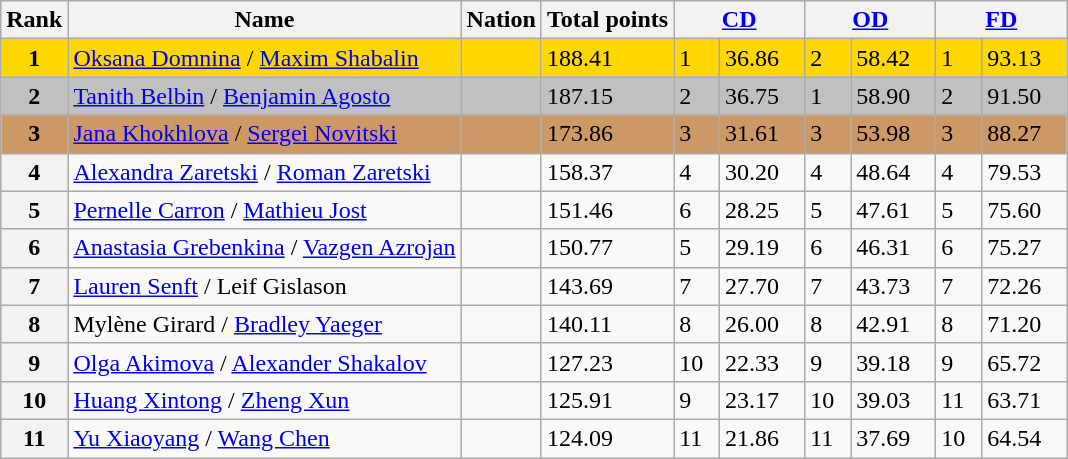<table class="wikitable">
<tr>
<th>Rank</th>
<th>Name</th>
<th>Nation</th>
<th>Total points</th>
<th colspan="2" width="80px"><a href='#'>CD</a></th>
<th colspan="2" width="80px"><a href='#'>OD</a></th>
<th colspan="2" width="80px"><a href='#'>FD</a></th>
</tr>
<tr bgcolor="gold">
<td align="center"><strong>1</strong></td>
<td><a href='#'>Oksana Domnina</a> / <a href='#'>Maxim Shabalin</a></td>
<td></td>
<td>188.41</td>
<td>1</td>
<td>36.86</td>
<td>2</td>
<td>58.42</td>
<td>1</td>
<td>93.13</td>
</tr>
<tr bgcolor="silver">
<td align="center"><strong>2</strong></td>
<td><a href='#'>Tanith Belbin</a> / <a href='#'>Benjamin Agosto</a></td>
<td></td>
<td>187.15</td>
<td>2</td>
<td>36.75</td>
<td>1</td>
<td>58.90</td>
<td>2</td>
<td>91.50</td>
</tr>
<tr bgcolor="cc9966">
<td align="center"><strong>3</strong></td>
<td><a href='#'>Jana Khokhlova</a> / <a href='#'>Sergei Novitski</a></td>
<td></td>
<td>173.86</td>
<td>3</td>
<td>31.61</td>
<td>3</td>
<td>53.98</td>
<td>3</td>
<td>88.27</td>
</tr>
<tr>
<th>4</th>
<td><a href='#'>Alexandra Zaretski</a> / <a href='#'>Roman Zaretski</a></td>
<td></td>
<td>158.37</td>
<td>4</td>
<td>30.20</td>
<td>4</td>
<td>48.64</td>
<td>4</td>
<td>79.53</td>
</tr>
<tr>
<th>5</th>
<td><a href='#'>Pernelle Carron</a> / <a href='#'>Mathieu Jost</a></td>
<td></td>
<td>151.46</td>
<td>6</td>
<td>28.25</td>
<td>5</td>
<td>47.61</td>
<td>5</td>
<td>75.60</td>
</tr>
<tr>
<th>6</th>
<td><a href='#'>Anastasia Grebenkina</a> / <a href='#'>Vazgen Azrojan</a></td>
<td></td>
<td>150.77</td>
<td>5</td>
<td>29.19</td>
<td>6</td>
<td>46.31</td>
<td>6</td>
<td>75.27</td>
</tr>
<tr>
<th>7</th>
<td><a href='#'>Lauren Senft</a> / Leif Gislason</td>
<td></td>
<td>143.69</td>
<td>7</td>
<td>27.70</td>
<td>7</td>
<td>43.73</td>
<td>7</td>
<td>72.26</td>
</tr>
<tr>
<th>8</th>
<td>Mylène Girard / <a href='#'>Bradley Yaeger</a></td>
<td></td>
<td>140.11</td>
<td>8</td>
<td>26.00</td>
<td>8</td>
<td>42.91</td>
<td>8</td>
<td>71.20</td>
</tr>
<tr>
<th>9</th>
<td><a href='#'>Olga Akimova</a> / <a href='#'>Alexander Shakalov</a></td>
<td></td>
<td>127.23</td>
<td>10</td>
<td>22.33</td>
<td>9</td>
<td>39.18</td>
<td>9</td>
<td>65.72</td>
</tr>
<tr>
<th>10</th>
<td><a href='#'>Huang Xintong</a> / <a href='#'>Zheng Xun</a></td>
<td></td>
<td>125.91</td>
<td>9</td>
<td>23.17</td>
<td>10</td>
<td>39.03</td>
<td>11</td>
<td>63.71</td>
</tr>
<tr>
<th>11</th>
<td><a href='#'>Yu Xiaoyang</a> / <a href='#'>Wang Chen</a></td>
<td></td>
<td>124.09</td>
<td>11</td>
<td>21.86</td>
<td>11</td>
<td>37.69</td>
<td>10</td>
<td>64.54</td>
</tr>
</table>
